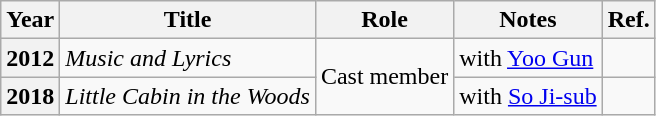<table class="wikitable sortable plainrowheaders">
<tr>
<th>Year</th>
<th>Title</th>
<th>Role</th>
<th class="unsortable">Notes</th>
<th class="unsortable">Ref.</th>
</tr>
<tr>
<th scope="row">2012</th>
<td><em>Music and Lyrics</em></td>
<td rowspan=2>Cast member</td>
<td>with <a href='#'>Yoo Gun</a></td>
<td style="text-align:center"></td>
</tr>
<tr>
<th scope="row">2018</th>
<td><em>Little Cabin in the Woods</em></td>
<td>with <a href='#'>So Ji-sub</a></td>
<td style="text-align:center"></td>
</tr>
</table>
